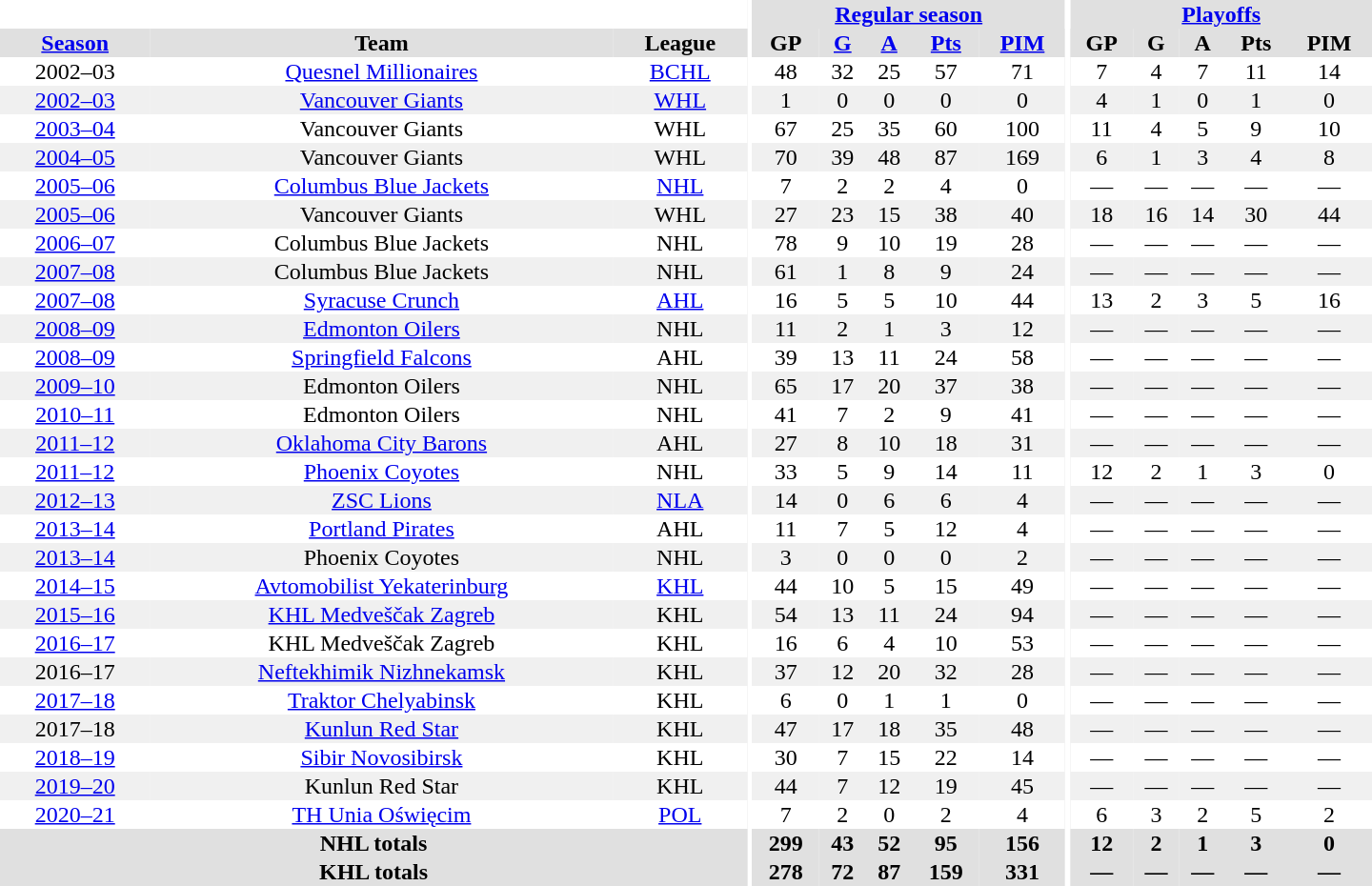<table border="0" cellpadding="1" cellspacing="0" style="text-align:center; width:60em">
<tr bgcolor="#e0e0e0">
<th colspan="3" bgcolor="#ffffff"></th>
<th rowspan="100" bgcolor="#ffffff"></th>
<th colspan="5"><a href='#'>Regular season</a></th>
<th rowspan="100" bgcolor="#ffffff"></th>
<th colspan="5"><a href='#'>Playoffs</a></th>
</tr>
<tr bgcolor="#e0e0e0">
<th><a href='#'>Season</a></th>
<th>Team</th>
<th>League</th>
<th>GP</th>
<th><a href='#'>G</a></th>
<th><a href='#'>A</a></th>
<th><a href='#'>Pts</a></th>
<th><a href='#'>PIM</a></th>
<th>GP</th>
<th>G</th>
<th>A</th>
<th>Pts</th>
<th>PIM</th>
</tr>
<tr>
<td>2002–03</td>
<td><a href='#'>Quesnel Millionaires</a></td>
<td><a href='#'>BCHL</a></td>
<td>48</td>
<td>32</td>
<td>25</td>
<td>57</td>
<td>71</td>
<td>7</td>
<td>4</td>
<td>7</td>
<td>11</td>
<td>14</td>
</tr>
<tr bgcolor="#f0f0f0">
<td><a href='#'>2002–03</a></td>
<td><a href='#'>Vancouver Giants</a></td>
<td><a href='#'>WHL</a></td>
<td>1</td>
<td>0</td>
<td>0</td>
<td>0</td>
<td>0</td>
<td>4</td>
<td>1</td>
<td>0</td>
<td>1</td>
<td>0</td>
</tr>
<tr>
<td><a href='#'>2003–04</a></td>
<td>Vancouver Giants</td>
<td>WHL</td>
<td>67</td>
<td>25</td>
<td>35</td>
<td>60</td>
<td>100</td>
<td>11</td>
<td>4</td>
<td>5</td>
<td>9</td>
<td>10</td>
</tr>
<tr bgcolor="#f0f0f0">
<td><a href='#'>2004–05</a></td>
<td>Vancouver Giants</td>
<td>WHL</td>
<td>70</td>
<td>39</td>
<td>48</td>
<td>87</td>
<td>169</td>
<td>6</td>
<td>1</td>
<td>3</td>
<td>4</td>
<td>8</td>
</tr>
<tr>
<td><a href='#'>2005–06</a></td>
<td><a href='#'>Columbus Blue Jackets</a></td>
<td><a href='#'>NHL</a></td>
<td>7</td>
<td>2</td>
<td>2</td>
<td>4</td>
<td>0</td>
<td>—</td>
<td>—</td>
<td>—</td>
<td>—</td>
<td>—</td>
</tr>
<tr bgcolor="#f0f0f0">
<td><a href='#'>2005–06</a></td>
<td>Vancouver Giants</td>
<td>WHL</td>
<td>27</td>
<td>23</td>
<td>15</td>
<td>38</td>
<td>40</td>
<td>18</td>
<td>16</td>
<td>14</td>
<td>30</td>
<td>44</td>
</tr>
<tr>
<td><a href='#'>2006–07</a></td>
<td>Columbus Blue Jackets</td>
<td>NHL</td>
<td>78</td>
<td>9</td>
<td>10</td>
<td>19</td>
<td>28</td>
<td>—</td>
<td>—</td>
<td>—</td>
<td>—</td>
<td>—</td>
</tr>
<tr bgcolor="#f0f0f0">
<td><a href='#'>2007–08</a></td>
<td>Columbus Blue Jackets</td>
<td>NHL</td>
<td>61</td>
<td>1</td>
<td>8</td>
<td>9</td>
<td>24</td>
<td>—</td>
<td>—</td>
<td>—</td>
<td>—</td>
<td>—</td>
</tr>
<tr>
<td><a href='#'>2007–08</a></td>
<td><a href='#'>Syracuse Crunch</a></td>
<td><a href='#'>AHL</a></td>
<td>16</td>
<td>5</td>
<td>5</td>
<td>10</td>
<td>44</td>
<td>13</td>
<td>2</td>
<td>3</td>
<td>5</td>
<td>16</td>
</tr>
<tr bgcolor="#f0f0f0">
<td><a href='#'>2008–09</a></td>
<td><a href='#'>Edmonton Oilers</a></td>
<td>NHL</td>
<td>11</td>
<td>2</td>
<td>1</td>
<td>3</td>
<td>12</td>
<td>—</td>
<td>—</td>
<td>—</td>
<td>—</td>
<td>—</td>
</tr>
<tr>
<td><a href='#'>2008–09</a></td>
<td><a href='#'>Springfield Falcons</a></td>
<td>AHL</td>
<td>39</td>
<td>13</td>
<td>11</td>
<td>24</td>
<td>58</td>
<td>—</td>
<td>—</td>
<td>—</td>
<td>—</td>
<td>—</td>
</tr>
<tr bgcolor="#f0f0f0">
<td><a href='#'>2009–10</a></td>
<td>Edmonton Oilers</td>
<td>NHL</td>
<td>65</td>
<td>17</td>
<td>20</td>
<td>37</td>
<td>38</td>
<td>—</td>
<td>—</td>
<td>—</td>
<td>—</td>
<td>—</td>
</tr>
<tr>
<td><a href='#'>2010–11</a></td>
<td>Edmonton Oilers</td>
<td>NHL</td>
<td>41</td>
<td>7</td>
<td>2</td>
<td>9</td>
<td>41</td>
<td>—</td>
<td>—</td>
<td>—</td>
<td>—</td>
<td>—</td>
</tr>
<tr bgcolor="#f0f0f0">
<td><a href='#'>2011–12</a></td>
<td><a href='#'>Oklahoma City Barons</a></td>
<td>AHL</td>
<td>27</td>
<td>8</td>
<td>10</td>
<td>18</td>
<td>31</td>
<td>—</td>
<td>—</td>
<td>—</td>
<td>—</td>
<td>—</td>
</tr>
<tr>
<td><a href='#'>2011–12</a></td>
<td><a href='#'>Phoenix Coyotes</a></td>
<td>NHL</td>
<td>33</td>
<td>5</td>
<td>9</td>
<td>14</td>
<td>11</td>
<td>12</td>
<td>2</td>
<td>1</td>
<td>3</td>
<td>0</td>
</tr>
<tr bgcolor="#f0f0f0">
<td><a href='#'>2012–13</a></td>
<td><a href='#'>ZSC Lions</a></td>
<td><a href='#'>NLA</a></td>
<td>14</td>
<td>0</td>
<td>6</td>
<td>6</td>
<td>4</td>
<td>—</td>
<td>—</td>
<td>—</td>
<td>—</td>
<td>—</td>
</tr>
<tr>
<td><a href='#'>2013–14</a></td>
<td><a href='#'>Portland Pirates</a></td>
<td>AHL</td>
<td>11</td>
<td>7</td>
<td>5</td>
<td>12</td>
<td>4</td>
<td>—</td>
<td>—</td>
<td>—</td>
<td>—</td>
<td>—</td>
</tr>
<tr bgcolor="#f0f0f0">
<td><a href='#'>2013–14</a></td>
<td>Phoenix Coyotes</td>
<td>NHL</td>
<td>3</td>
<td>0</td>
<td>0</td>
<td>0</td>
<td>2</td>
<td>—</td>
<td>—</td>
<td>—</td>
<td>—</td>
<td>—</td>
</tr>
<tr>
<td><a href='#'>2014–15</a></td>
<td><a href='#'>Avtomobilist Yekaterinburg</a></td>
<td><a href='#'>KHL</a></td>
<td>44</td>
<td>10</td>
<td>5</td>
<td>15</td>
<td>49</td>
<td>—</td>
<td>—</td>
<td>—</td>
<td>—</td>
<td>—</td>
</tr>
<tr bgcolor="#f0f0f0">
<td><a href='#'>2015–16</a></td>
<td><a href='#'>KHL Medveščak Zagreb</a></td>
<td>KHL</td>
<td>54</td>
<td>13</td>
<td>11</td>
<td>24</td>
<td>94</td>
<td>—</td>
<td>—</td>
<td>—</td>
<td>—</td>
<td>—</td>
</tr>
<tr>
<td><a href='#'>2016–17</a></td>
<td>KHL Medveščak Zagreb</td>
<td>KHL</td>
<td>16</td>
<td>6</td>
<td>4</td>
<td>10</td>
<td>53</td>
<td>—</td>
<td>—</td>
<td>—</td>
<td>—</td>
<td>—</td>
</tr>
<tr bgcolor="#f0f0f0">
<td>2016–17</td>
<td><a href='#'>Neftekhimik Nizhnekamsk</a></td>
<td>KHL</td>
<td>37</td>
<td>12</td>
<td>20</td>
<td>32</td>
<td>28</td>
<td>—</td>
<td>—</td>
<td>—</td>
<td>—</td>
<td>—</td>
</tr>
<tr>
<td><a href='#'>2017–18</a></td>
<td><a href='#'>Traktor Chelyabinsk</a></td>
<td>KHL</td>
<td>6</td>
<td>0</td>
<td>1</td>
<td>1</td>
<td>0</td>
<td>—</td>
<td>—</td>
<td>—</td>
<td>—</td>
<td>—</td>
</tr>
<tr bgcolor="#f0f0f0">
<td>2017–18</td>
<td><a href='#'>Kunlun Red Star</a></td>
<td>KHL</td>
<td>47</td>
<td>17</td>
<td>18</td>
<td>35</td>
<td>48</td>
<td>—</td>
<td>—</td>
<td>—</td>
<td>—</td>
<td>—</td>
</tr>
<tr>
<td><a href='#'>2018–19</a></td>
<td><a href='#'>Sibir Novosibirsk</a></td>
<td>KHL</td>
<td>30</td>
<td>7</td>
<td>15</td>
<td>22</td>
<td>14</td>
<td>—</td>
<td>—</td>
<td>—</td>
<td>—</td>
<td>—</td>
</tr>
<tr bgcolor="#f0f0f0">
<td><a href='#'>2019–20</a></td>
<td>Kunlun Red Star</td>
<td>KHL</td>
<td>44</td>
<td>7</td>
<td>12</td>
<td>19</td>
<td>45</td>
<td>—</td>
<td>—</td>
<td>—</td>
<td>—</td>
<td>—</td>
</tr>
<tr>
<td><a href='#'>2020–21</a></td>
<td><a href='#'>TH Unia Oświęcim</a></td>
<td><a href='#'>POL</a></td>
<td>7</td>
<td>2</td>
<td>0</td>
<td>2</td>
<td>4</td>
<td>6</td>
<td>3</td>
<td>2</td>
<td>5</td>
<td>2</td>
</tr>
<tr bgcolor="#e0e0e0">
<th colspan="3">NHL totals</th>
<th>299</th>
<th>43</th>
<th>52</th>
<th>95</th>
<th>156</th>
<th>12</th>
<th>2</th>
<th>1</th>
<th>3</th>
<th>0</th>
</tr>
<tr bgcolor="#e0e0e0">
<th colspan="3">KHL totals</th>
<th>278</th>
<th>72</th>
<th>87</th>
<th>159</th>
<th>331</th>
<th>—</th>
<th>—</th>
<th>—</th>
<th>—</th>
<th>—</th>
</tr>
</table>
